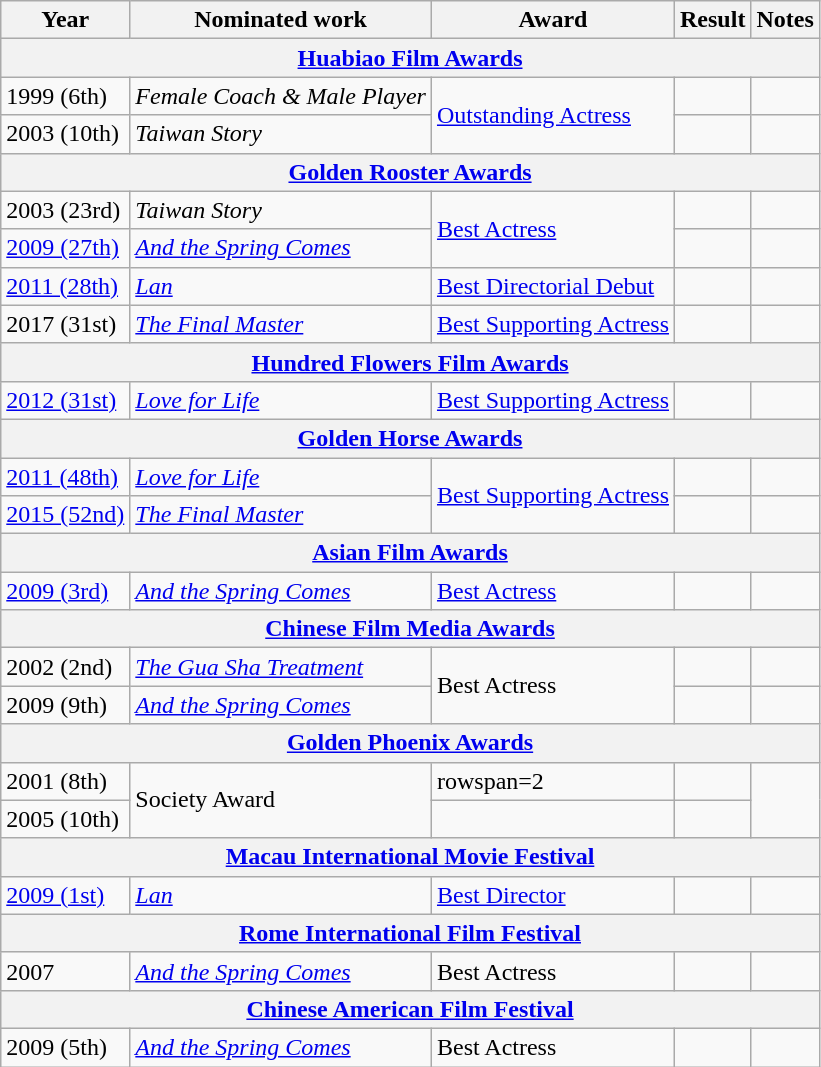<table class="wikitable">
<tr>
<th>Year</th>
<th>Nominated work</th>
<th>Award</th>
<th>Result</th>
<th>Notes</th>
</tr>
<tr>
<th colspan="5"><a href='#'>Huabiao Film Awards</a></th>
</tr>
<tr>
<td>1999 (6th)</td>
<td><em>Female Coach & Male Player</em></td>
<td rowspan=2><a href='#'>Outstanding Actress</a></td>
<td></td>
<td></td>
</tr>
<tr>
<td>2003 (10th)</td>
<td><em>Taiwan Story</em></td>
<td></td>
<td></td>
</tr>
<tr>
<th colspan="5"><a href='#'>Golden Rooster Awards</a></th>
</tr>
<tr>
<td>2003 (23rd)</td>
<td><em>Taiwan Story</em></td>
<td rowspan=2><a href='#'>Best Actress</a></td>
<td></td>
<td></td>
</tr>
<tr>
<td><a href='#'>2009 (27th)</a></td>
<td><em><a href='#'>And the Spring Comes</a></em></td>
<td></td>
<td></td>
</tr>
<tr>
<td><a href='#'>2011 (28th)</a></td>
<td><em><a href='#'>Lan</a></em></td>
<td><a href='#'>Best Directorial Debut</a></td>
<td></td>
<td></td>
</tr>
<tr>
<td>2017 (31st)</td>
<td><em><a href='#'>The Final Master</a></em></td>
<td><a href='#'>Best Supporting Actress</a></td>
<td></td>
<td></td>
</tr>
<tr>
<th colspan="5"><a href='#'>Hundred Flowers Film Awards</a></th>
</tr>
<tr>
<td><a href='#'>2012 (31st)</a></td>
<td><em><a href='#'>Love for Life</a></em></td>
<td><a href='#'>Best Supporting Actress</a></td>
<td></td>
<td></td>
</tr>
<tr>
<th colspan="5"><a href='#'>Golden Horse Awards</a></th>
</tr>
<tr>
<td><a href='#'>2011 (48th)</a></td>
<td><em><a href='#'>Love for Life</a></em></td>
<td rowspan=2><a href='#'>Best Supporting Actress</a></td>
<td></td>
<td></td>
</tr>
<tr>
<td><a href='#'>2015 (52nd)</a></td>
<td><em><a href='#'>The Final Master</a></em></td>
<td></td>
<td></td>
</tr>
<tr>
<th colspan="5"><a href='#'>Asian Film Awards</a></th>
</tr>
<tr>
<td><a href='#'>2009 (3rd)</a></td>
<td><em><a href='#'>And the Spring Comes</a></em></td>
<td><a href='#'>Best Actress</a></td>
<td></td>
<td></td>
</tr>
<tr>
<th colspan="5"><a href='#'>Chinese Film Media Awards</a></th>
</tr>
<tr>
<td>2002 (2nd)</td>
<td><em><a href='#'>The Gua Sha Treatment</a></em></td>
<td rowspan=2>Best Actress</td>
<td></td>
<td></td>
</tr>
<tr>
<td>2009 (9th)</td>
<td><em><a href='#'>And the Spring Comes</a></em></td>
<td></td>
<td></td>
</tr>
<tr>
<th colspan="5"><a href='#'>Golden Phoenix Awards</a></th>
</tr>
<tr>
<td>2001 (8th)</td>
<td rowspan=2>Society Award</td>
<td>rowspan=2 </td>
<td></td>
<td rowspan=2></td>
</tr>
<tr>
<td>2005 (10th)</td>
<td></td>
</tr>
<tr>
<th colspan="5"><a href='#'>Macau International Movie Festival</a></th>
</tr>
<tr>
<td><a href='#'>2009 (1st)</a></td>
<td><em><a href='#'>Lan</a></em></td>
<td><a href='#'>Best Director</a></td>
<td></td>
<td></td>
</tr>
<tr>
<th colspan="5"><a href='#'>Rome International Film Festival</a></th>
</tr>
<tr>
<td>2007</td>
<td><em><a href='#'>And the Spring Comes</a></em></td>
<td>Best Actress</td>
<td></td>
<td></td>
</tr>
<tr>
<th colspan="5"><a href='#'>Chinese American Film Festival</a></th>
</tr>
<tr>
<td>2009 (5th)</td>
<td><em><a href='#'>And the Spring Comes</a></em></td>
<td>Best Actress</td>
<td></td>
<td></td>
</tr>
</table>
